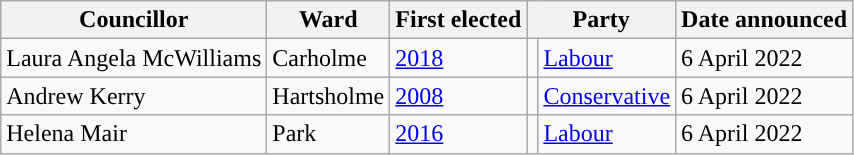<table class="wikitable sortable">
<tr>
<th scope="col">Councillor</th>
<th scope="col">Ward</th>
<th scope="col">First elected</th>
<th colspan="2" scope="col">Party</th>
<th scope="col">Date announced</th>
</tr>
<tr>
<td>Laura Angela McWilliams</td>
<td>Carholme</td>
<td><a href='#'>2018</a></td>
<td style="color:inherit;background:"></td>
<td><a href='#'>Labour</a></td>
<td>6 April 2022</td>
</tr>
<tr>
<td>Andrew Kerry</td>
<td>Hartsholme</td>
<td><a href='#'>2008</a></td>
<td style="color:inherit;background:"></td>
<td><a href='#'>Conservative</a></td>
<td>6 April 2022</td>
</tr>
<tr>
<td>Helena Mair</td>
<td>Park</td>
<td><a href='#'>2016</a></td>
<td style="color:inherit;background:"></td>
<td><a href='#'>Labour</a></td>
<td>6 April 2022</td>
</tr>
</table>
